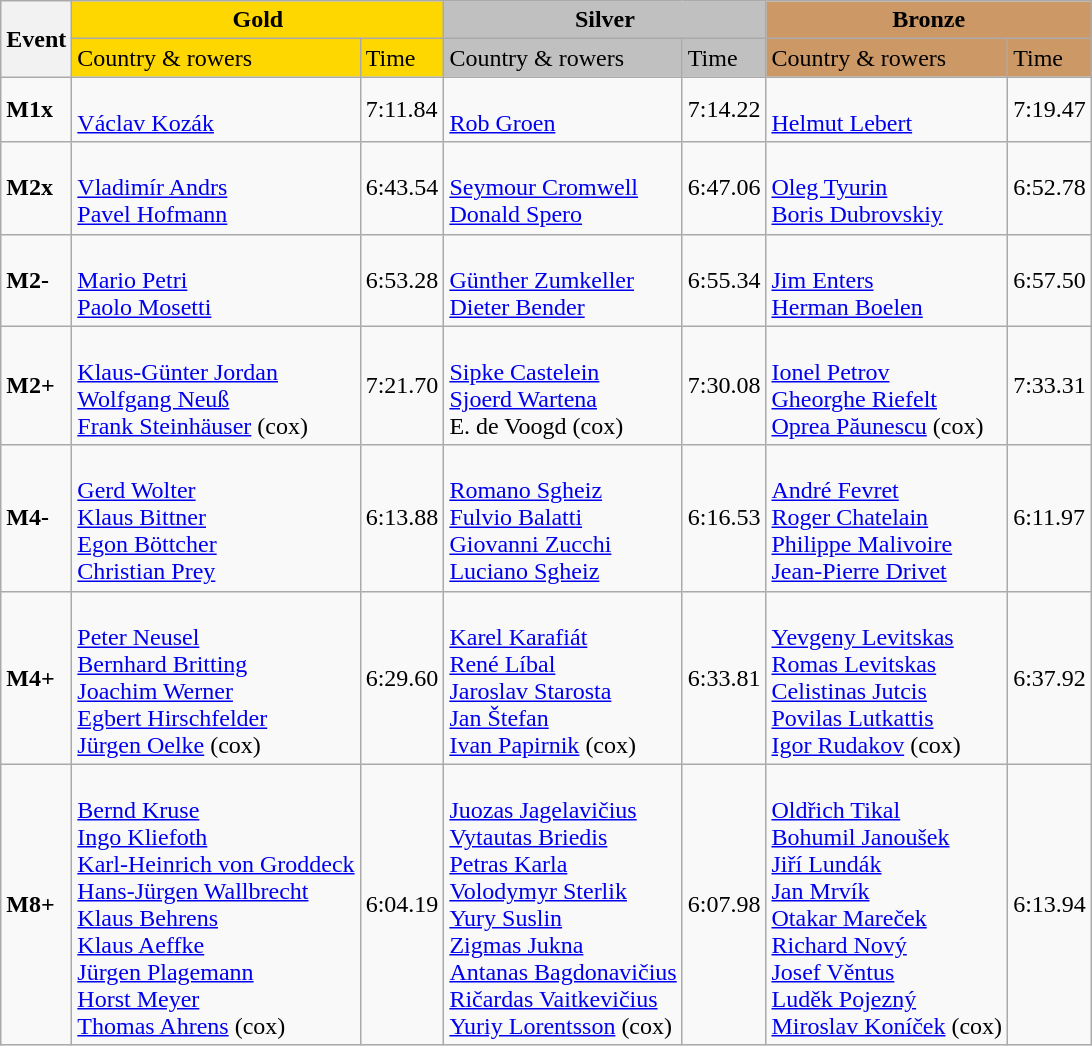<table class="wikitable">
<tr>
<th rowspan="2">Event</th>
<th colspan="2" style="background:gold;">Gold</th>
<th colspan="2" style="background:silver;">Silver</th>
<th colspan="2" style="background:#c96;">Bronze</th>
</tr>
<tr>
<td style="background:gold;">Country & rowers</td>
<td style="background:gold;">Time</td>
<td style="background:silver;">Country & rowers</td>
<td style="background:silver;">Time</td>
<td style="background:#c96;">Country & rowers</td>
<td style="background:#c96;">Time</td>
</tr>
<tr>
<td><strong>M1x</strong></td>
<td> <br> <a href='#'>Václav Kozák</a></td>
<td>7:11.84</td>
<td> <br> <a href='#'>Rob Groen</a></td>
<td>7:14.22</td>
<td> <br> <a href='#'>Helmut Lebert</a></td>
<td>7:19.47</td>
</tr>
<tr>
<td><strong>M2x</strong></td>
<td> <br> <a href='#'>Vladimír Andrs</a> <br> <a href='#'>Pavel Hofmann</a></td>
<td>6:43.54</td>
<td> <br> <a href='#'>Seymour Cromwell</a> <br> <a href='#'>Donald Spero</a></td>
<td>6:47.06</td>
<td> <br> <a href='#'>Oleg Tyurin</a> <br> <a href='#'>Boris Dubrovskiy</a></td>
<td>6:52.78</td>
</tr>
<tr>
<td><strong>M2-</strong></td>
<td> <br> <a href='#'>Mario Petri</a> <br> <a href='#'>Paolo Mosetti</a></td>
<td>6:53.28</td>
<td> <br> <a href='#'>Günther Zumkeller</a> <br> <a href='#'>Dieter Bender</a></td>
<td>6:55.34</td>
<td> <br> <a href='#'>Jim Enters</a> <br> <a href='#'>Herman Boelen</a></td>
<td>6:57.50</td>
</tr>
<tr>
<td><strong>M2+</strong></td>
<td> <br> <a href='#'>Klaus-Günter Jordan</a> <br> <a href='#'>Wolfgang Neuß</a> <br> <a href='#'>Frank Steinhäuser</a> (cox)</td>
<td>7:21.70</td>
<td> <br> <a href='#'>Sipke Castelein</a> <br> <a href='#'>Sjoerd Wartena</a> <br> E. de Voogd (cox)</td>
<td>7:30.08</td>
<td> <br> <a href='#'>Ionel Petrov</a> <br> <a href='#'>Gheorghe Riefelt</a> <br> <a href='#'>Oprea Păunescu</a> (cox)</td>
<td>7:33.31</td>
</tr>
<tr>
<td><strong>M4-</strong></td>
<td> <br> <a href='#'>Gerd Wolter</a> <br> <a href='#'>Klaus Bittner</a> <br> <a href='#'>Egon Böttcher</a> <br> <a href='#'>Christian Prey</a></td>
<td>6:13.88</td>
<td> <br> <a href='#'>Romano Sgheiz</a> <br> <a href='#'>Fulvio Balatti</a> <br> <a href='#'>Giovanni Zucchi</a> <br> <a href='#'>Luciano Sgheiz</a></td>
<td>6:16.53</td>
<td> <br> <a href='#'>André Fevret</a> <br> <a href='#'>Roger Chatelain</a> <br> <a href='#'>Philippe Malivoire</a> <br> <a href='#'>Jean-Pierre Drivet</a></td>
<td>6:11.97</td>
</tr>
<tr>
<td><strong>M4+</strong></td>
<td> <br> <a href='#'>Peter Neusel</a> <br> <a href='#'>Bernhard Britting</a> <br> <a href='#'>Joachim Werner</a> <br> <a href='#'>Egbert Hirschfelder</a> <br> <a href='#'>Jürgen Oelke</a> (cox)</td>
<td>6:29.60</td>
<td> <br> <a href='#'>Karel Karafiát</a> <br> <a href='#'>René Líbal</a> <br> <a href='#'>Jaroslav Starosta</a> <br> <a href='#'>Jan Štefan</a> <br> <a href='#'>Ivan Papirnik</a> (cox)</td>
<td>6:33.81</td>
<td> <br> <a href='#'>Yevgeny Levitskas</a> <br> <a href='#'>Romas Levitskas</a> <br> <a href='#'>Celistinas Jutcis</a> <br> <a href='#'>Povilas Lutkattis</a> <br> <a href='#'>Igor Rudakov</a> (cox)</td>
<td>6:37.92</td>
</tr>
<tr>
<td><strong>M8+</strong></td>
<td> <br> <a href='#'>Bernd Kruse</a> <br> <a href='#'>Ingo Kliefoth</a> <br> <a href='#'>Karl-Heinrich von Groddeck</a> <br> <a href='#'>Hans-Jürgen Wallbrecht</a> <br> <a href='#'>Klaus Behrens</a> <br> <a href='#'>Klaus Aeffke</a> <br> <a href='#'>Jürgen Plagemann</a> <br> <a href='#'>Horst Meyer</a> <br> <a href='#'>Thomas Ahrens</a> (cox)</td>
<td>6:04.19</td>
<td> <br> <a href='#'>Juozas Jagelavičius</a> <br> <a href='#'>Vytautas Briedis</a> <br> <a href='#'>Petras Karla</a> <br> <a href='#'>Volodymyr Sterlik</a> <br> <a href='#'>Yury Suslin</a> <br> <a href='#'>Zigmas Jukna</a> <br> <a href='#'>Antanas Bagdonavičius</a> <br> <a href='#'>Ričardas Vaitkevičius</a> <br> <a href='#'>Yuriy Lorentsson</a> (cox)</td>
<td>6:07.98</td>
<td> <br> <a href='#'>Oldřich Tikal</a> <br> <a href='#'>Bohumil Janoušek</a> <br> <a href='#'>Jiří Lundák</a> <br> <a href='#'>Jan Mrvík</a> <br> <a href='#'>Otakar Mareček</a> <br> <a href='#'>Richard Nový</a> <br> <a href='#'>Josef Věntus</a> <br> <a href='#'>Luděk Pojezný</a> <br> <a href='#'>Miroslav Koníček</a> (cox)</td>
<td>6:13.94</td>
</tr>
</table>
